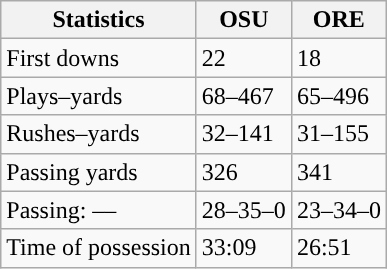<table class="wikitable" style="float:left">
<tr>
<th>Statistics</th>
<th>OSU</th>
<th>ORE</th>
</tr>
<tr>
<td>First downs</td>
<td>22</td>
<td>18</td>
</tr>
<tr>
<td>Plays–yards</td>
<td>68–467</td>
<td>65–496</td>
</tr>
<tr>
<td>Rushes–yards</td>
<td>32–141</td>
<td>31–155</td>
</tr>
<tr>
<td>Passing yards</td>
<td>326</td>
<td>341</td>
</tr>
<tr>
<td>Passing: ––</td>
<td>28–35–0</td>
<td>23–34–0</td>
</tr>
<tr>
<td>Time of possession</td>
<td>33:09</td>
<td>26:51</td>
</tr>
</table>
